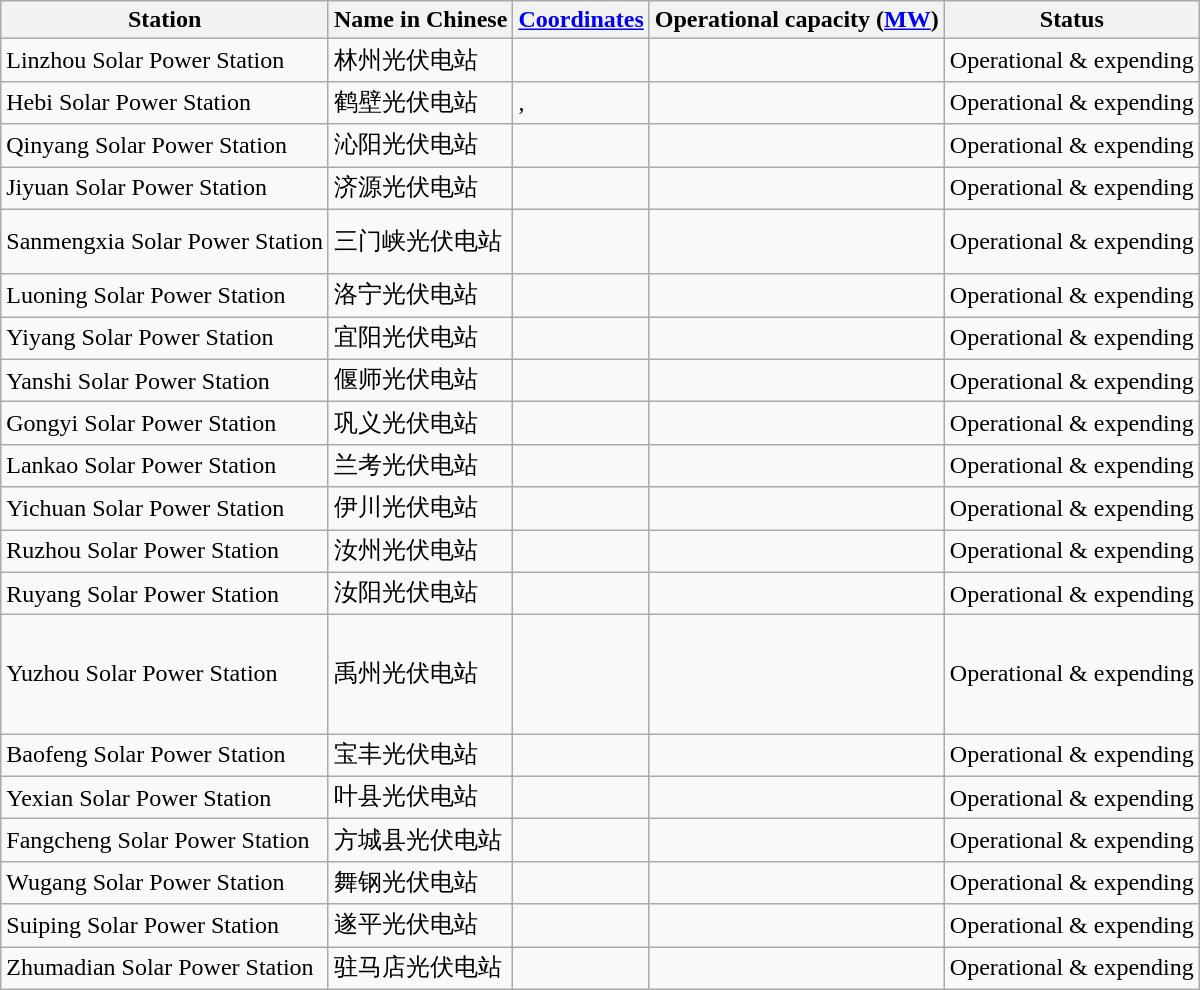<table class="wikitable sortable">
<tr>
<th>Station</th>
<th>Name in Chinese</th>
<th><a href='#'>Coordinates</a></th>
<th>Operational capacity (<a href='#'>MW</a>)</th>
<th>Status</th>
</tr>
<tr>
<td>Linzhou Solar Power Station</td>
<td>林州光伏电站</td>
<td></td>
<td></td>
<td>Operational & expending</td>
</tr>
<tr>
<td>Hebi Solar Power Station</td>
<td>鹤壁光伏电站</td>
<td>,<br></td>
<td></td>
<td>Operational & expending</td>
</tr>
<tr>
<td>Qinyang Solar Power Station</td>
<td>沁阳光伏电站</td>
<td></td>
<td></td>
<td>Operational & expending</td>
</tr>
<tr>
<td>Jiyuan Solar Power Station</td>
<td>济源光伏电站</td>
<td></td>
<td></td>
<td>Operational & expending</td>
</tr>
<tr>
<td>Sanmengxia Solar Power Station</td>
<td>三门峡光伏电站</td>
<td><br><br></td>
<td></td>
<td>Operational & expending</td>
</tr>
<tr>
<td>Luoning Solar Power Station</td>
<td>洛宁光伏电站</td>
<td><br></td>
<td></td>
<td>Operational & expending</td>
</tr>
<tr>
<td>Yiyang Solar Power Station</td>
<td>宜阳光伏电站</td>
<td><br></td>
<td></td>
<td>Operational & expending</td>
</tr>
<tr>
<td>Yanshi Solar Power Station</td>
<td>偃师光伏电站</td>
<td></td>
<td></td>
<td>Operational & expending</td>
</tr>
<tr>
<td>Gongyi Solar Power Station</td>
<td>巩义光伏电站</td>
<td></td>
<td></td>
<td>Operational & expending</td>
</tr>
<tr>
<td>Lankao Solar Power Station</td>
<td>兰考光伏电站</td>
<td></td>
<td></td>
<td>Operational & expending</td>
</tr>
<tr>
<td>Yichuan Solar Power Station</td>
<td>伊川光伏电站</td>
<td><br></td>
<td></td>
<td>Operational & expending</td>
</tr>
<tr>
<td>Ruzhou Solar Power Station</td>
<td>汝州光伏电站</td>
<td></td>
<td></td>
<td>Operational & expending</td>
</tr>
<tr>
<td>Ruyang Solar Power Station</td>
<td>汝阳光伏电站</td>
<td></td>
<td></td>
<td>Operational & expending</td>
</tr>
<tr>
<td>Yuzhou Solar Power Station</td>
<td>禹州光伏电站</td>
<td><br><br><br><br></td>
<td></td>
<td>Operational & expending</td>
</tr>
<tr>
<td>Baofeng Solar Power Station</td>
<td>宝丰光伏电站</td>
<td><br></td>
<td></td>
<td>Operational & expending</td>
</tr>
<tr>
<td>Yexian Solar Power Station</td>
<td>叶县光伏电站</td>
<td></td>
<td></td>
<td>Operational & expending</td>
</tr>
<tr>
<td>Fangcheng Solar Power Station</td>
<td>方城县光伏电站</td>
<td></td>
<td></td>
<td>Operational & expending</td>
</tr>
<tr>
<td>Wugang Solar Power Station</td>
<td>舞钢光伏电站</td>
<td></td>
<td></td>
<td>Operational & expending</td>
</tr>
<tr>
<td>Suiping Solar Power Station</td>
<td>遂平光伏电站</td>
<td></td>
<td></td>
<td>Operational & expending</td>
</tr>
<tr>
<td>Zhumadian Solar Power Station</td>
<td>驻马店光伏电站</td>
<td></td>
<td></td>
<td>Operational & expending</td>
</tr>
</table>
